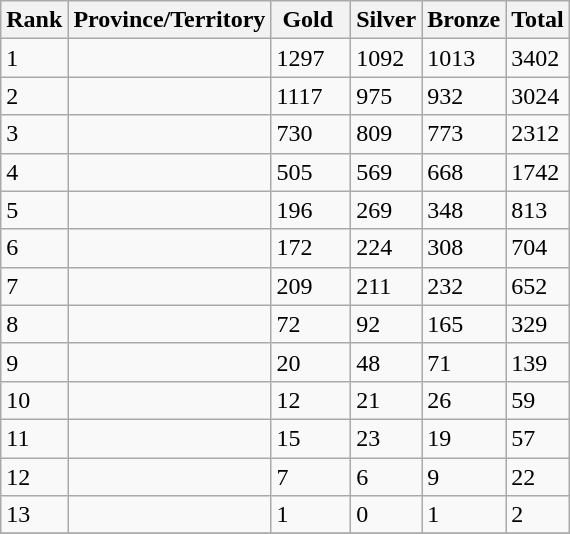<table class="wikitable">
<tr>
<th>Rank</th>
<th>Province/Territory</th>
<th bgcolor="gold"> Gold  </th>
<th bgcolor="silver">Silver</th>
<th bgcolor="CC9966">Bronze</th>
<th>Total</th>
</tr>
<tr>
<td>1</td>
<td></td>
<td>1297</td>
<td>1092</td>
<td>1013</td>
<td>3402</td>
</tr>
<tr>
<td>2</td>
<td></td>
<td>1117</td>
<td>975</td>
<td>932</td>
<td>3024</td>
</tr>
<tr>
<td>3</td>
<td></td>
<td>730</td>
<td>809</td>
<td>773</td>
<td>2312</td>
</tr>
<tr>
<td>4</td>
<td></td>
<td>505</td>
<td>569</td>
<td>668</td>
<td>1742</td>
</tr>
<tr>
<td>5</td>
<td></td>
<td>196</td>
<td>269</td>
<td>348</td>
<td>813</td>
</tr>
<tr>
<td>6</td>
<td></td>
<td>172</td>
<td>224</td>
<td>308</td>
<td>704</td>
</tr>
<tr>
<td>7</td>
<td></td>
<td>209</td>
<td>211</td>
<td>232</td>
<td>652</td>
</tr>
<tr>
<td>8</td>
<td></td>
<td>72</td>
<td>92</td>
<td>165</td>
<td>329</td>
</tr>
<tr>
<td>9</td>
<td></td>
<td>20</td>
<td>48</td>
<td>71</td>
<td>139</td>
</tr>
<tr>
<td>10</td>
<td></td>
<td>12</td>
<td>21</td>
<td>26</td>
<td>59</td>
</tr>
<tr>
<td>11</td>
<td></td>
<td>15</td>
<td>23</td>
<td>19</td>
<td>57</td>
</tr>
<tr>
<td>12</td>
<td></td>
<td>7</td>
<td>6</td>
<td>9</td>
<td>22</td>
</tr>
<tr>
<td>13</td>
<td></td>
<td>1</td>
<td>0</td>
<td>1</td>
<td>2</td>
</tr>
<tr>
</tr>
</table>
